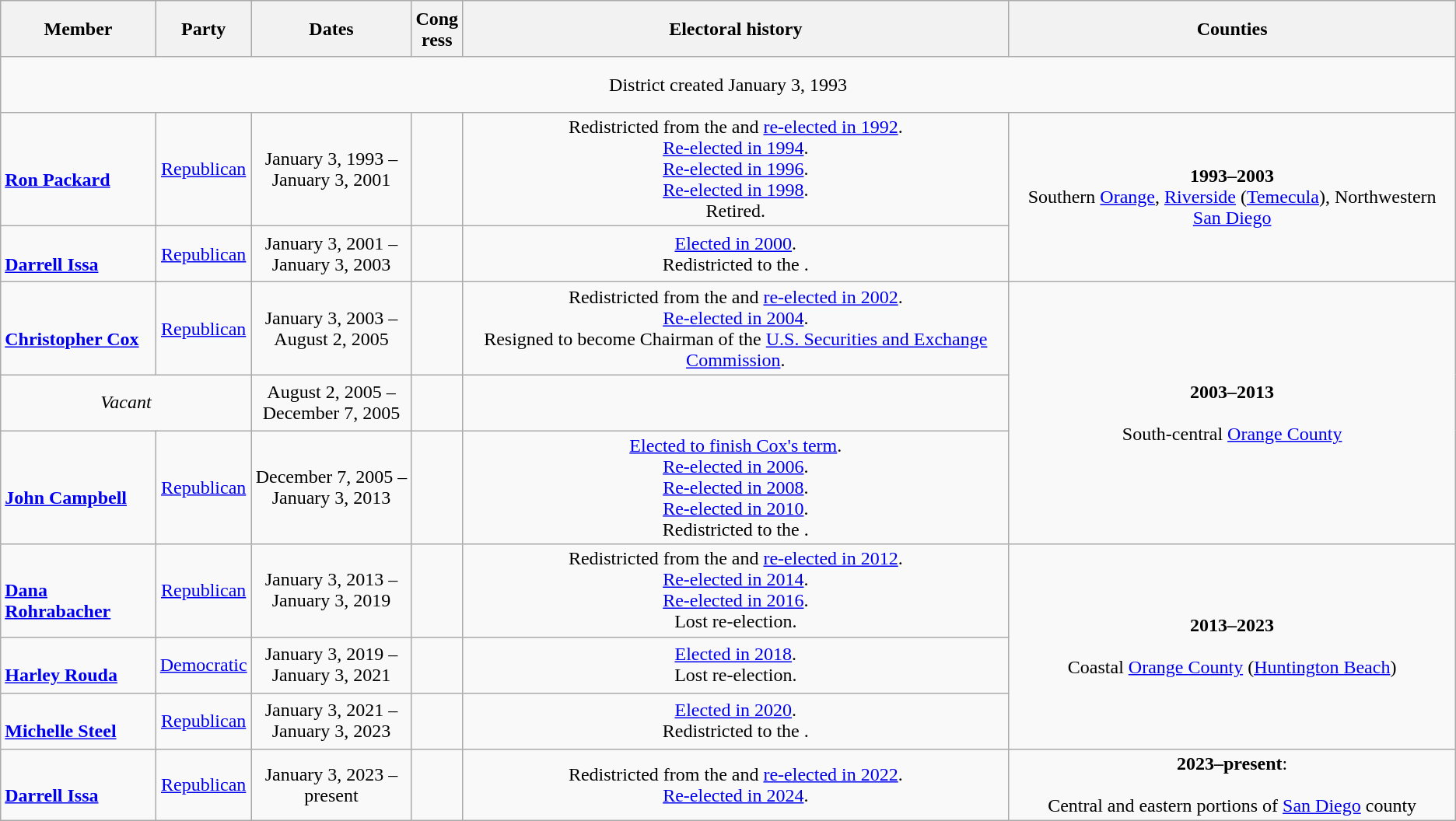<table class=wikitable style="text-align:center">
<tr style="height:3em">
<th>Member</th>
<th>Party</th>
<th>Dates</th>
<th>Cong<br>ress</th>
<th>Electoral history</th>
<th>Counties</th>
</tr>
<tr style="height:3em">
<td colspan=6>District created January 3, 1993</td>
</tr>
<tr style="height:3em">
<td align=left><br><strong><a href='#'>Ron Packard</a></strong><br></td>
<td><a href='#'>Republican</a></td>
<td nowrap>January 3, 1993 –<br>January 3, 2001</td>
<td></td>
<td>Redistricted from the  and <a href='#'>re-elected in 1992</a>.<br><a href='#'>Re-elected in 1994</a>.<br><a href='#'>Re-elected in 1996</a>.<br><a href='#'>Re-elected in 1998</a>.<br>Retired.</td>
<td rowspan=2><strong>1993–2003</strong><br>Southern <a href='#'>Orange</a>, <a href='#'>Riverside</a> (<a href='#'>Temecula</a>), Northwestern <a href='#'>San Diego</a></td>
</tr>
<tr style="height:3em">
<td align=left><br><strong><a href='#'>Darrell Issa</a></strong><br></td>
<td><a href='#'>Republican</a></td>
<td nowrap>January 3, 2001 –<br>January 3, 2003</td>
<td></td>
<td><a href='#'>Elected in 2000</a>.<br>Redistricted to the .</td>
</tr>
<tr style="height:3em">
<td align=left><br><strong><a href='#'>Christopher Cox</a></strong><br></td>
<td><a href='#'>Republican</a></td>
<td nowrap>January 3, 2003 –<br>August 2, 2005</td>
<td></td>
<td>Redistricted from the  and <a href='#'>re-elected in 2002</a>.<br><a href='#'>Re-elected in 2004</a>.<br>Resigned to become Chairman of the <a href='#'>U.S. Securities and Exchange Commission</a>.</td>
<td rowspan=3><strong>2003–2013</strong><br><br>South-central <a href='#'>Orange County</a></td>
</tr>
<tr style="height:3em">
<td colspan=2><em>Vacant</em></td>
<td nowrap>August 2, 2005 –<br>December 7, 2005</td>
<td></td>
</tr>
<tr style="height:3em">
<td align=left><br><strong><a href='#'>John Campbell</a></strong><br></td>
<td><a href='#'>Republican</a></td>
<td nowrap>December 7, 2005 –<br>January 3, 2013</td>
<td></td>
<td><a href='#'>Elected to finish Cox's term</a>.<br><a href='#'>Re-elected in 2006</a>.<br><a href='#'>Re-elected in 2008</a>.<br><a href='#'>Re-elected in 2010</a>.<br>Redistricted to the .</td>
</tr>
<tr style="height:3em">
<td align=left><br><strong><a href='#'>Dana Rohrabacher</a></strong><br></td>
<td><a href='#'>Republican</a></td>
<td nowrap>January 3, 2013 –<br>January 3, 2019</td>
<td></td>
<td>Redistricted from the  and <a href='#'>re-elected in 2012</a>.<br><a href='#'>Re-elected in 2014</a>.<br><a href='#'>Re-elected in 2016</a>.<br>Lost re-election.</td>
<td rowspan=3><strong>2013–2023</strong><br><br>Coastal <a href='#'>Orange County</a> (<a href='#'>Huntington Beach</a>)</td>
</tr>
<tr style="height:3em">
<td align=left><br><strong><a href='#'>Harley Rouda</a></strong><br></td>
<td><a href='#'>Democratic</a></td>
<td nowrap>January 3, 2019 –<br>January 3, 2021</td>
<td></td>
<td><a href='#'>Elected in 2018</a>.<br>Lost re-election.</td>
</tr>
<tr style="height:3em">
<td align=left><br><strong><a href='#'>Michelle Steel</a></strong><br></td>
<td><a href='#'>Republican</a></td>
<td nowrap>January 3, 2021 –<br> January 3, 2023</td>
<td></td>
<td><a href='#'>Elected in 2020</a>.<br>Redistricted to the .</td>
</tr>
<tr style="height:3em">
<td align=left><br><strong><a href='#'>Darrell Issa</a></strong><br></td>
<td><a href='#'>Republican</a></td>
<td nowrap>January 3, 2023 –<br>present</td>
<td></td>
<td>Redistricted from the  and <a href='#'>re-elected in 2022</a>.<br><a href='#'>Re-elected in 2024</a>.</td>
<td rowspan=3><strong>2023–present</strong>:<br><br>Central and eastern portions of <a href='#'>San Diego</a> county</td>
</tr>
</table>
